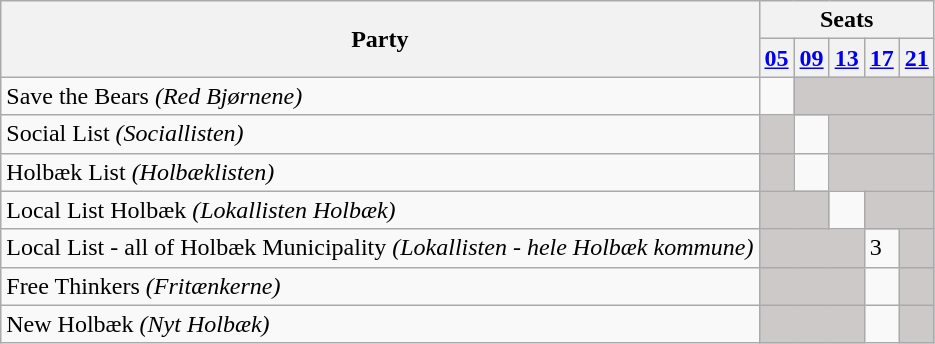<table class="wikitable">
<tr>
<th rowspan=2>Party</th>
<th colspan=11>Seats</th>
</tr>
<tr>
<th><a href='#'>05</a></th>
<th><a href='#'>09</a></th>
<th><a href='#'>13</a></th>
<th><a href='#'>17</a></th>
<th><a href='#'>21</a></th>
</tr>
<tr>
<td>Save the Bears <em>(Red Bjørnene)</em></td>
<td></td>
<td style="background:#CDC9C9;" colspan=4></td>
</tr>
<tr>
<td>Social List <em>(Sociallisten)</em></td>
<td style="background:#CDC9C9;"></td>
<td></td>
<td style="background:#CDC9C9;" colspan=3></td>
</tr>
<tr>
<td>Holbæk List <em>(Holbæklisten)</em></td>
<td style="background:#CDC9C9;"></td>
<td></td>
<td style="background:#CDC9C9;" colspan=3></td>
</tr>
<tr>
<td>Local List Holbæk <em>(Lokallisten Holbæk)</em></td>
<td style="background:#CDC9C9;" colspan=2></td>
<td></td>
<td style="background:#CDC9C9;" colspan=2></td>
</tr>
<tr>
<td>Local List - all of Holbæk Municipality <em>(Lokallisten - hele Holbæk kommune)</em></td>
<td style="background:#CDC9C9;" colspan=3></td>
<td>3</td>
<td style="background:#CDC9C9;"></td>
</tr>
<tr>
<td>Free Thinkers <em>(Fritænkerne)</em></td>
<td style="background:#CDC9C9;" colspan=3></td>
<td></td>
<td style="background:#CDC9C9;"></td>
</tr>
<tr>
<td>New Holbæk <em>(Nyt Holbæk)</em></td>
<td style="background:#CDC9C9;" colspan=3></td>
<td></td>
<td style="background:#CDC9C9;"></td>
</tr>
</table>
